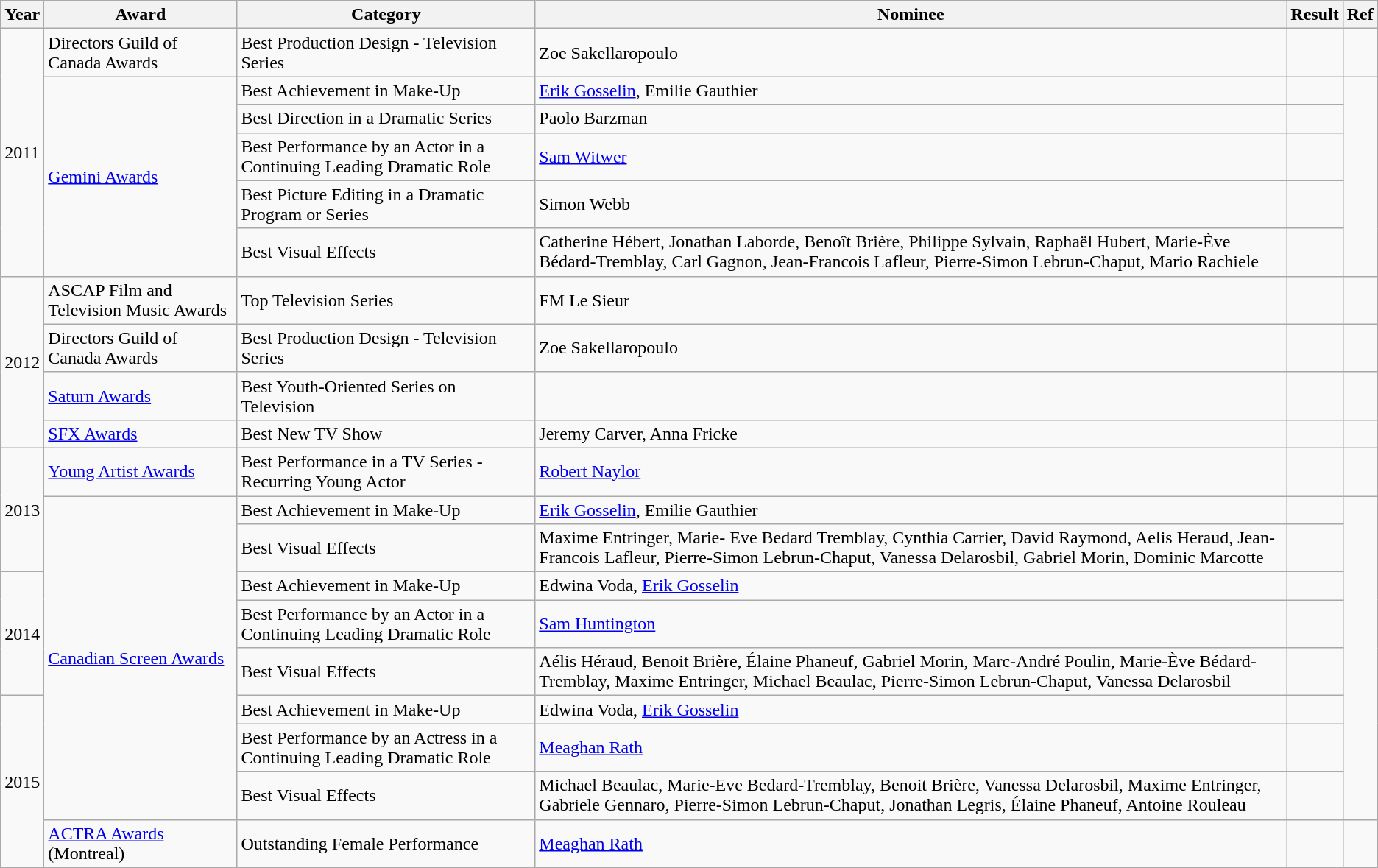<table class="wikitable">
<tr>
<th>Year</th>
<th>Award</th>
<th>Category</th>
<th>Nominee</th>
<th>Result</th>
<th>Ref</th>
</tr>
<tr>
<td rowspan="6">2011</td>
<td>Directors Guild of Canada Awards</td>
<td>Best Production Design - Television Series</td>
<td>Zoe Sakellaropoulo</td>
<td></td>
<td></td>
</tr>
<tr>
<td rowspan="5"><a href='#'>Gemini Awards</a></td>
<td>Best Achievement in Make-Up</td>
<td><a href='#'>Erik Gosselin</a>, Emilie Gauthier</td>
<td></td>
<td rowspan="5"></td>
</tr>
<tr>
<td>Best Direction in a Dramatic Series</td>
<td>Paolo Barzman</td>
<td></td>
</tr>
<tr>
<td>Best Performance by an Actor in a Continuing Leading Dramatic Role</td>
<td><a href='#'>Sam Witwer</a></td>
<td></td>
</tr>
<tr>
<td>Best Picture Editing in a Dramatic Program or Series</td>
<td>Simon Webb</td>
<td></td>
</tr>
<tr>
<td>Best Visual Effects</td>
<td>Catherine Hébert, Jonathan Laborde, Benoît Brière, Philippe Sylvain, Raphaël Hubert, Marie-Ève Bédard-Tremblay, Carl Gagnon, Jean-Francois Lafleur, Pierre-Simon Lebrun-Chaput, Mario Rachiele</td>
<td></td>
</tr>
<tr>
<td rowspan="4">2012</td>
<td>ASCAP Film and Television Music Awards</td>
<td>Top Television Series</td>
<td>FM Le Sieur</td>
<td></td>
<td></td>
</tr>
<tr>
<td>Directors Guild of Canada Awards</td>
<td>Best Production Design - Television Series</td>
<td>Zoe Sakellaropoulo</td>
<td></td>
<td></td>
</tr>
<tr>
<td><a href='#'>Saturn Awards</a></td>
<td>Best Youth-Oriented Series on Television</td>
<td></td>
<td></td>
<td></td>
</tr>
<tr>
<td><a href='#'>SFX Awards</a></td>
<td>Best New TV Show</td>
<td>Jeremy Carver, Anna Fricke</td>
<td></td>
<td></td>
</tr>
<tr>
<td rowspan="3">2013</td>
<td><a href='#'>Young Artist Awards</a></td>
<td>Best Performance in a TV Series - Recurring Young Actor</td>
<td><a href='#'>Robert Naylor</a></td>
<td></td>
<td></td>
</tr>
<tr>
<td rowspan="8"><a href='#'>Canadian Screen Awards</a></td>
<td>Best Achievement in Make-Up</td>
<td><a href='#'>Erik Gosselin</a>, Emilie Gauthier</td>
<td></td>
<td rowspan="8"></td>
</tr>
<tr>
<td>Best Visual Effects</td>
<td>Maxime Entringer, Marie- Eve Bedard Tremblay, Cynthia Carrier, David Raymond, Aelis Heraud, Jean-Francois Lafleur, Pierre-Simon Lebrun-Chaput, Vanessa Delarosbil, Gabriel Morin, Dominic Marcotte</td>
<td></td>
</tr>
<tr>
<td rowspan="3">2014</td>
<td>Best Achievement in Make-Up</td>
<td>Edwina Voda, <a href='#'>Erik Gosselin</a></td>
<td></td>
</tr>
<tr>
<td>Best Performance by an Actor in a Continuing Leading Dramatic Role</td>
<td><a href='#'>Sam Huntington</a></td>
<td></td>
</tr>
<tr>
<td>Best Visual Effects</td>
<td>Aélis Héraud, Benoit Brière, Élaine Phaneuf, Gabriel Morin, Marc-André Poulin, Marie-Ève Bédard-Tremblay, Maxime Entringer, Michael Beaulac, Pierre-Simon Lebrun-Chaput, Vanessa Delarosbil</td>
<td></td>
</tr>
<tr>
<td rowspan="4">2015</td>
<td>Best Achievement in Make-Up</td>
<td>Edwina Voda, <a href='#'>Erik Gosselin</a></td>
<td></td>
</tr>
<tr>
<td>Best Performance by an Actress in a Continuing Leading Dramatic Role</td>
<td><a href='#'>Meaghan Rath</a></td>
<td></td>
</tr>
<tr>
<td>Best Visual Effects</td>
<td>Michael Beaulac, Marie-Eve Bedard-Tremblay, Benoit Brière, Vanessa Delarosbil, Maxime Entringer, Gabriele Gennaro, Pierre-Simon Lebrun-Chaput, Jonathan Legris, Élaine Phaneuf, Antoine Rouleau</td>
<td></td>
</tr>
<tr>
<td><a href='#'>ACTRA Awards</a> (Montreal)</td>
<td>Outstanding Female Performance</td>
<td><a href='#'>Meaghan Rath</a></td>
<td></td>
<td></td>
</tr>
</table>
